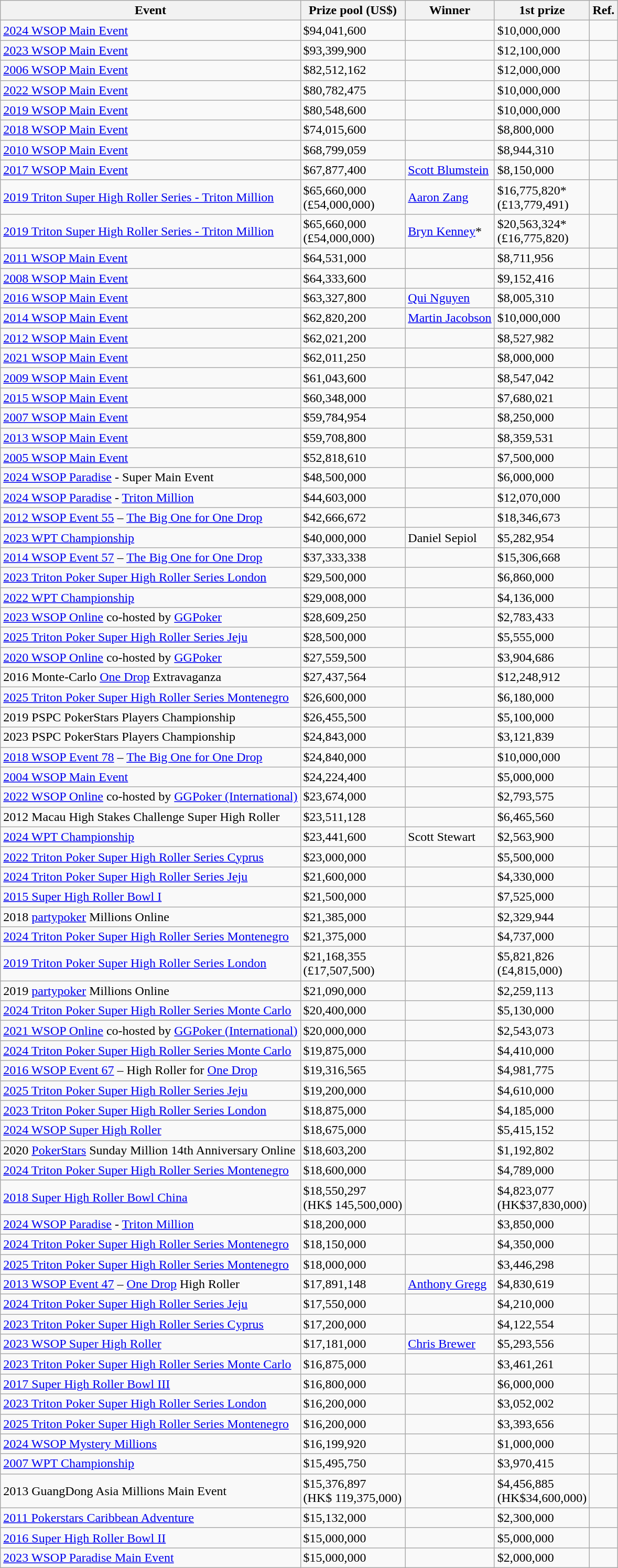<table class="wikitable sortable" border="1">
<tr>
<th>Event</th>
<th>Prize pool (US$)</th>
<th>Winner</th>
<th>1st prize</th>
<th>Ref.</th>
</tr>
<tr>
<td><a href='#'>2024 WSOP Main Event</a></td>
<td>$94,041,600</td>
<td> </td>
<td>$10,000,000</td>
<td></td>
</tr>
<tr>
<td><a href='#'>2023 WSOP Main Event</a></td>
<td>$93,399,900</td>
<td> </td>
<td>$12,100,000</td>
<td></td>
</tr>
<tr>
<td><a href='#'>2006 WSOP Main Event</a></td>
<td>$82,512,162</td>
<td> </td>
<td>$12,000,000</td>
<td></td>
</tr>
<tr>
<td><a href='#'>2022 WSOP Main Event</a></td>
<td>$80,782,475</td>
<td> </td>
<td>$10,000,000</td>
<td></td>
</tr>
<tr>
<td><a href='#'>2019 WSOP Main Event</a></td>
<td>$80,548,600</td>
<td> </td>
<td>$10,000,000</td>
<td></td>
</tr>
<tr>
<td><a href='#'>2018 WSOP Main Event</a></td>
<td>$74,015,600</td>
<td> </td>
<td>$8,800,000</td>
<td></td>
</tr>
<tr>
<td><a href='#'>2010 WSOP Main Event</a></td>
<td>$68,799,059</td>
<td> </td>
<td>$8,944,310</td>
<td></td>
</tr>
<tr>
<td><a href='#'>2017 WSOP Main Event</a></td>
<td>$67,877,400</td>
<td> <a href='#'>Scott Blumstein</a></td>
<td>$8,150,000</td>
<td></td>
</tr>
<tr>
<td><a href='#'>2019 Triton Super High Roller Series - Triton Million</a></td>
<td>$65,660,000<br>(£54,000,000)</td>
<td> <a href='#'>Aaron Zang</a></td>
<td>$16,775,820*<br>(£13,779,491)</td>
<td></td>
</tr>
<tr>
<td><a href='#'>2019 Triton Super High Roller Series - Triton Million</a></td>
<td>$65,660,000<br>(£54,000,000)</td>
<td> <a href='#'>Bryn Kenney</a>*</td>
<td>$20,563,324*<br>(£16,775,820)<br></td>
<td></td>
</tr>
<tr>
<td><a href='#'>2011 WSOP Main Event</a></td>
<td>$64,531,000</td>
<td> </td>
<td>$8,711,956</td>
<td></td>
</tr>
<tr>
<td><a href='#'>2008 WSOP Main Event</a></td>
<td>$64,333,600</td>
<td> </td>
<td>$9,152,416</td>
<td></td>
</tr>
<tr>
<td><a href='#'>2016 WSOP Main Event</a></td>
<td>$63,327,800</td>
<td> <a href='#'>Qui Nguyen</a></td>
<td>$8,005,310</td>
<td></td>
</tr>
<tr>
<td><a href='#'>2014 WSOP Main Event</a></td>
<td>$62,820,200</td>
<td> <a href='#'>Martin Jacobson</a></td>
<td>$10,000,000</td>
<td></td>
</tr>
<tr>
<td><a href='#'>2012 WSOP Main Event</a></td>
<td>$62,021,200</td>
<td> </td>
<td>$8,527,982</td>
<td></td>
</tr>
<tr>
<td><a href='#'>2021 WSOP Main Event</a></td>
<td>$62,011,250</td>
<td> </td>
<td>$8,000,000</td>
<td></td>
</tr>
<tr>
<td><a href='#'>2009 WSOP Main Event</a></td>
<td>$61,043,600</td>
<td> </td>
<td>$8,547,042</td>
<td></td>
</tr>
<tr>
<td><a href='#'>2015 WSOP Main Event</a></td>
<td>$60,348,000</td>
<td> </td>
<td>$7,680,021</td>
<td></td>
</tr>
<tr>
<td><a href='#'>2007 WSOP Main Event</a></td>
<td>$59,784,954</td>
<td> </td>
<td>$8,250,000</td>
<td></td>
</tr>
<tr>
<td><a href='#'>2013 WSOP Main Event</a></td>
<td>$59,708,800</td>
<td> </td>
<td>$8,359,531</td>
<td></td>
</tr>
<tr>
<td><a href='#'>2005 WSOP Main Event</a></td>
<td>$52,818,610</td>
<td> </td>
<td>$7,500,000</td>
<td></td>
</tr>
<tr>
<td><a href='#'>2024 WSOP Paradise</a> - Super Main Event</td>
<td>$48,500,000</td>
<td> </td>
<td>$6,000,000</td>
<td></td>
</tr>
<tr>
<td><a href='#'>2024 WSOP Paradise</a> - <a href='#'>Triton Million</a></td>
<td>$44,603,000</td>
<td> </td>
<td>$12,070,000</td>
<td></td>
</tr>
<tr>
<td><a href='#'>2012 WSOP Event 55</a> – <a href='#'>The Big One for One Drop</a></td>
<td>$42,666,672</td>
<td> </td>
<td>$18,346,673</td>
<td></td>
</tr>
<tr>
<td><a href='#'>2023 WPT Championship</a></td>
<td>$40,000,000</td>
<td> Daniel Sepiol</td>
<td>$5,282,954</td>
<td></td>
</tr>
<tr>
<td><a href='#'>2014 WSOP Event 57</a> – <a href='#'>The Big One for One Drop</a></td>
<td>$37,333,338</td>
<td> </td>
<td>$15,306,668</td>
<td></td>
</tr>
<tr>
<td><a href='#'>2023 Triton Poker Super High Roller Series London</a></td>
<td>$29,500,000</td>
<td> </td>
<td>$6,860,000</td>
<td></td>
</tr>
<tr>
<td><a href='#'>2022 WPT Championship</a></td>
<td>$29,008,000</td>
<td> </td>
<td>$4,136,000</td>
<td></td>
</tr>
<tr>
<td><a href='#'>2023 WSOP Online</a> co-hosted by <a href='#'>GGPoker</a></td>
<td>$28,609,250</td>
<td> </td>
<td>$2,783,433</td>
<td></td>
</tr>
<tr>
<td><a href='#'>2025 Triton Poker Super High Roller Series Jeju</a></td>
<td>$28,500,000</td>
<td> </td>
<td>$5,555,000</td>
<td></td>
</tr>
<tr>
<td><a href='#'>2020 WSOP Online</a> co-hosted by <a href='#'>GGPoker</a></td>
<td>$27,559,500</td>
<td> </td>
<td>$3,904,686</td>
<td></td>
</tr>
<tr>
<td>2016 Monte-Carlo <a href='#'>One Drop</a> Extravaganza</td>
<td>$27,437,564</td>
<td> </td>
<td>$12,248,912</td>
<td></td>
</tr>
<tr>
<td><a href='#'>2025 Triton Poker Super High Roller Series Montenegro</a></td>
<td>$26,600,000</td>
<td> </td>
<td>$6,180,000</td>
<td></td>
</tr>
<tr>
<td>2019 PSPC PokerStars Players Championship</td>
<td>$26,455,500</td>
<td> </td>
<td>$5,100,000</td>
<td></td>
</tr>
<tr>
<td>2023 PSPC PokerStars Players Championship</td>
<td>$24,843,000</td>
<td> </td>
<td>$3,121,839</td>
<td></td>
</tr>
<tr>
<td><a href='#'>2018 WSOP Event 78</a> – <a href='#'>The Big One for One Drop</a></td>
<td>$24,840,000</td>
<td> </td>
<td>$10,000,000</td>
<td></td>
</tr>
<tr>
<td><a href='#'>2004 WSOP Main Event</a></td>
<td>$24,224,400</td>
<td> </td>
<td>$5,000,000</td>
<td></td>
</tr>
<tr>
<td><a href='#'>2022 WSOP Online</a> co-hosted by <a href='#'>GGPoker (International)</a></td>
<td>$23,674,000</td>
<td> </td>
<td>$2,793,575</td>
<td></td>
</tr>
<tr>
<td>2012 Macau High Stakes Challenge Super High Roller</td>
<td>$23,511,128</td>
<td> </td>
<td>$6,465,560</td>
<td></td>
</tr>
<tr>
<td><a href='#'>2024 WPT Championship</a></td>
<td>$23,441,600</td>
<td> 	Scott Stewart</td>
<td>$2,563,900</td>
<td></td>
</tr>
<tr>
<td><a href='#'>2022 Triton Poker Super High Roller Series Cyprus</a></td>
<td>$23,000,000</td>
<td> </td>
<td>$5,500,000</td>
<td></td>
</tr>
<tr>
<td><a href='#'>2024 Triton Poker Super High Roller Series Jeju</a></td>
<td>$21,600,000</td>
<td> </td>
<td>$4,330,000</td>
<td></td>
</tr>
<tr>
<td><a href='#'>2015 Super High Roller Bowl I</a></td>
<td>$21,500,000</td>
<td> </td>
<td>$7,525,000</td>
<td></td>
</tr>
<tr>
<td>2018 <a href='#'>partypoker</a> Millions Online</td>
<td>$21,385,000</td>
<td> </td>
<td>$2,329,944</td>
<td></td>
</tr>
<tr>
<td><a href='#'>2024 Triton Poker Super High Roller Series Montenegro</a></td>
<td>$21,375,000</td>
<td> </td>
<td>$4,737,000</td>
<td></td>
</tr>
<tr>
<td><a href='#'>2019 Triton Poker Super High Roller Series London</a></td>
<td>$21,168,355<br>(£17,507,500)</td>
<td> </td>
<td>$5,821,826<br>(£4,815,000)</td>
<td></td>
</tr>
<tr>
<td>2019 <a href='#'>partypoker</a> Millions Online</td>
<td>$21,090,000</td>
<td> </td>
<td>$2,259,113</td>
<td></td>
</tr>
<tr>
<td><a href='#'>2024 Triton Poker Super High Roller Series Monte Carlo</a></td>
<td>$20,400,000</td>
<td> </td>
<td>$5,130,000</td>
<td></td>
</tr>
<tr>
<td><a href='#'>2021 WSOP Online</a> co-hosted by <a href='#'>GGPoker (International)</a></td>
<td>$20,000,000</td>
<td> </td>
<td>$2,543,073</td>
<td></td>
</tr>
<tr>
<td><a href='#'>2024 Triton Poker Super High Roller Series Monte Carlo</a></td>
<td>$19,875,000</td>
<td> </td>
<td>$4,410,000</td>
<td></td>
</tr>
<tr>
<td><a href='#'>2016 WSOP Event 67</a> – High Roller for <a href='#'>One Drop</a></td>
<td>$19,316,565</td>
<td> </td>
<td>$4,981,775</td>
<td></td>
</tr>
<tr>
<td><a href='#'>2025 Triton Poker Super High Roller Series Jeju</a></td>
<td>$19,200,000</td>
<td> </td>
<td>$4,610,000</td>
<td></td>
</tr>
<tr>
<td><a href='#'>2023 Triton Poker Super High Roller Series London</a></td>
<td>$18,875,000</td>
<td> </td>
<td>$4,185,000</td>
<td></td>
</tr>
<tr>
<td><a href='#'>2024 WSOP Super High Roller</a></td>
<td>$18,675,000</td>
<td> </td>
<td>$5,415,152</td>
<td></td>
</tr>
<tr>
<td>2020 <a href='#'>PokerStars</a> Sunday Million 14th Anniversary Online</td>
<td>$18,603,200</td>
<td> </td>
<td>$1,192,802</td>
<td></td>
</tr>
<tr>
<td><a href='#'>2024 Triton Poker Super High Roller Series Montenegro</a></td>
<td>$18,600,000</td>
<td> </td>
<td>$4,789,000</td>
<td></td>
</tr>
<tr>
<td><a href='#'>2018 Super High Roller Bowl China</a></td>
<td>$18,550,297<br>(HK$ 145,500,000)</td>
<td> </td>
<td>$4,823,077<br>(HK$37,830,000)</td>
<td></td>
</tr>
<tr>
<td><a href='#'>2024 WSOP Paradise</a> - <a href='#'>Triton Million</a></td>
<td>$18,200,000</td>
<td> </td>
<td>$3,850,000</td>
<td></td>
</tr>
<tr>
<td><a href='#'>2024 Triton Poker Super High Roller Series Montenegro</a></td>
<td>$18,150,000</td>
<td> </td>
<td>$4,350,000</td>
<td></td>
</tr>
<tr>
<td><a href='#'>2025 Triton Poker Super High Roller Series Montenegro</a></td>
<td>$18,000,000</td>
<td> </td>
<td>$3,446,298</td>
<td></td>
</tr>
<tr>
<td><a href='#'>2013 WSOP Event 47</a> – <a href='#'>One Drop</a> High Roller</td>
<td>$17,891,148</td>
<td> <a href='#'>Anthony Gregg</a></td>
<td>$4,830,619</td>
<td></td>
</tr>
<tr>
<td><a href='#'>2024 Triton Poker Super High Roller Series Jeju</a></td>
<td>$17,550,000</td>
<td> </td>
<td>$4,210,000</td>
<td></td>
</tr>
<tr>
<td><a href='#'>2023 Triton Poker Super High Roller Series Cyprus</a></td>
<td>$17,200,000</td>
<td> </td>
<td>$4,122,554</td>
<td></td>
</tr>
<tr>
<td><a href='#'>2023 WSOP Super High Roller</a></td>
<td>$17,181,000</td>
<td> <a href='#'>Chris Brewer</a></td>
<td>$5,293,556</td>
<td></td>
</tr>
<tr>
<td><a href='#'>2023 Triton Poker Super High Roller Series Monte Carlo</a></td>
<td>$16,875,000</td>
<td> </td>
<td>$3,461,261</td>
<td></td>
</tr>
<tr>
<td><a href='#'>2017 Super High Roller Bowl III</a></td>
<td>$16,800,000</td>
<td> </td>
<td>$6,000,000</td>
<td></td>
</tr>
<tr>
<td><a href='#'>2023 Triton Poker Super High Roller Series London</a></td>
<td>$16,200,000</td>
<td> </td>
<td>$3,052,002</td>
<td></td>
</tr>
<tr>
<td><a href='#'>2025 Triton Poker Super High Roller Series Montenegro</a></td>
<td>$16,200,000</td>
<td> </td>
<td>$3,393,656</td>
<td></td>
</tr>
<tr>
<td><a href='#'>2024 WSOP Mystery Millions</a></td>
<td>$16,199,920</td>
<td> </td>
<td>$1,000,000</td>
<td></td>
</tr>
<tr>
<td><a href='#'>2007 WPT Championship</a></td>
<td>$15,495,750</td>
<td> </td>
<td>$3,970,415</td>
<td></td>
</tr>
<tr>
<td>2013 GuangDong Asia Millions Main Event</td>
<td>$15,376,897<br>(HK$ 119,375,000)</td>
<td> </td>
<td>$4,456,885<br>(HK$34,600,000)</td>
<td></td>
</tr>
<tr>
<td><a href='#'>2011 Pokerstars Caribbean Adventure</a></td>
<td>$15,132,000</td>
<td> </td>
<td>$2,300,000</td>
<td></td>
</tr>
<tr>
<td><a href='#'>2016 Super High Roller Bowl II</a></td>
<td>$15,000,000</td>
<td> </td>
<td>$5,000,000</td>
<td></td>
</tr>
<tr>
<td><a href='#'>2023 WSOP Paradise Main Event</a></td>
<td>$15,000,000</td>
<td> </td>
<td>$2,000,000</td>
<td></td>
</tr>
</table>
